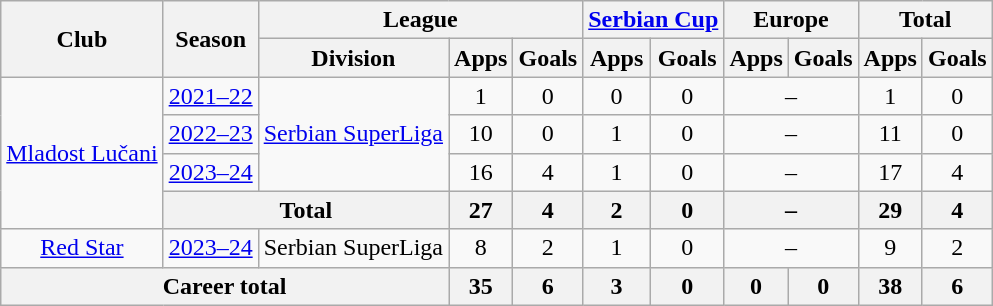<table class="wikitable" style="text-align:center">
<tr>
<th rowspan="2">Club</th>
<th rowspan="2">Season</th>
<th colspan="3">League</th>
<th colspan="2"><a href='#'>Serbian Cup</a></th>
<th colspan="2">Europe</th>
<th colspan="2">Total</th>
</tr>
<tr>
<th>Division</th>
<th>Apps</th>
<th>Goals</th>
<th>Apps</th>
<th>Goals</th>
<th>Apps</th>
<th>Goals</th>
<th>Apps</th>
<th>Goals</th>
</tr>
<tr>
<td rowspan="4"><a href='#'>Mladost Lučani</a></td>
<td><a href='#'>2021–22</a></td>
<td rowspan="3"><a href='#'>Serbian SuperLiga</a></td>
<td>1</td>
<td>0</td>
<td>0</td>
<td>0</td>
<td colspan="2">–</td>
<td>1</td>
<td>0</td>
</tr>
<tr>
<td><a href='#'>2022–23</a></td>
<td>10</td>
<td>0</td>
<td>1</td>
<td>0</td>
<td colspan="2">–</td>
<td>11</td>
<td>0</td>
</tr>
<tr>
<td><a href='#'>2023–24</a></td>
<td>16</td>
<td>4</td>
<td>1</td>
<td>0</td>
<td colspan="2">–</td>
<td>17</td>
<td>4</td>
</tr>
<tr>
<th colspan="2">Total</th>
<th>27</th>
<th>4</th>
<th>2</th>
<th>0</th>
<th colspan="2">–</th>
<th>29</th>
<th>4</th>
</tr>
<tr>
<td><a href='#'>Red Star</a></td>
<td><a href='#'>2023–24</a></td>
<td>Serbian SuperLiga</td>
<td>8</td>
<td>2</td>
<td>1</td>
<td>0</td>
<td colspan="2">–</td>
<td>9</td>
<td>2</td>
</tr>
<tr>
<th colspan="3">Career total</th>
<th>35</th>
<th>6</th>
<th>3</th>
<th>0</th>
<th>0</th>
<th>0</th>
<th>38</th>
<th>6</th>
</tr>
</table>
